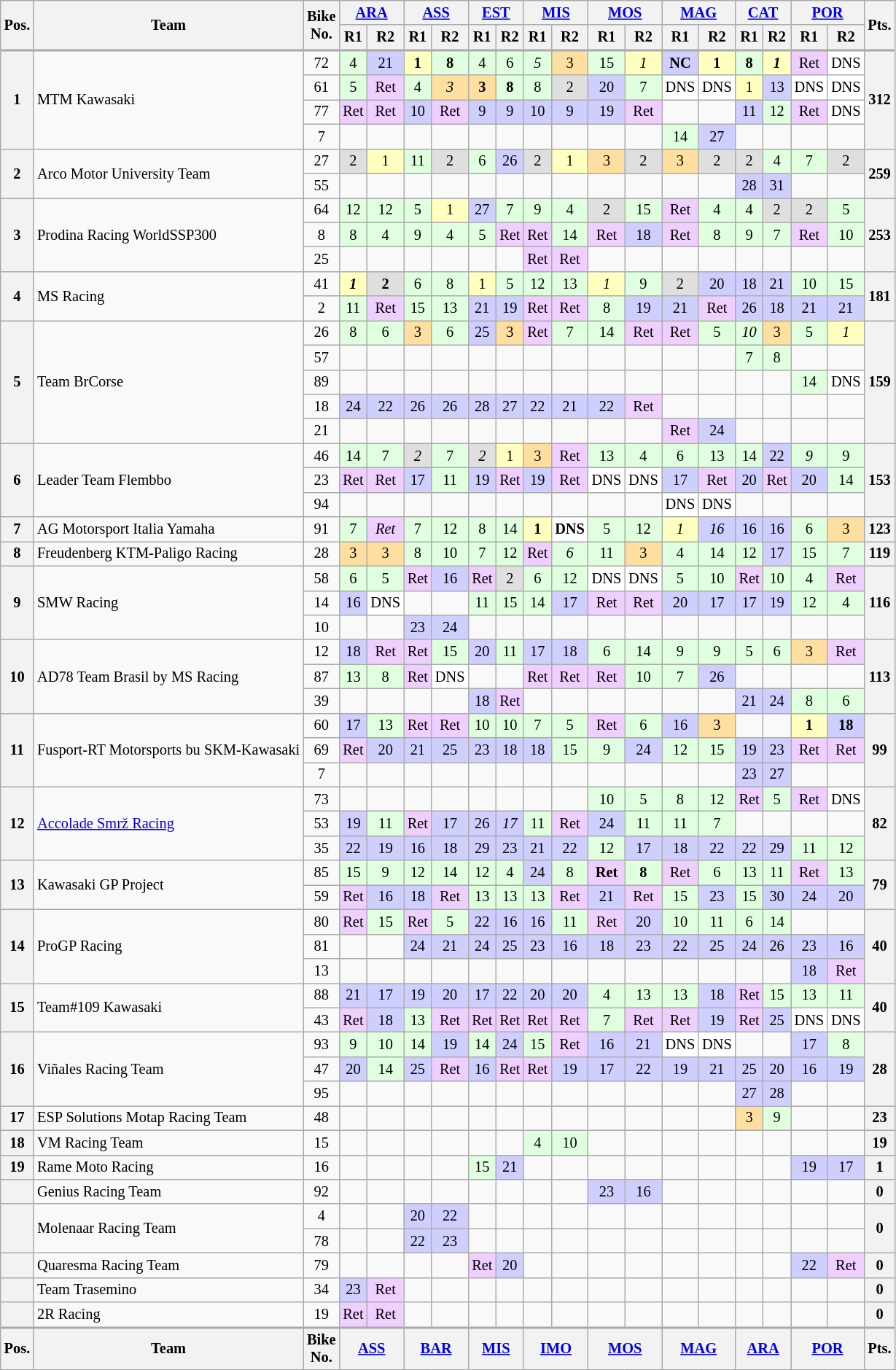<table class="wikitable" style="font-size:85%; text-align:center;">
<tr>
<th rowspan=2>Pos.</th>
<th rowspan=2>Team</th>
<th rowspan=2>Bike<br>No.</th>
<th colspan="2"><a href='#'>ARA</a><br></th>
<th colspan="2"><a href='#'>ASS</a><br></th>
<th colspan="2"><a href='#'>EST</a><br></th>
<th colspan="2"><a href='#'>MIS</a><br></th>
<th colspan="2"><a href='#'>MOS</a><br></th>
<th colspan="2"><a href='#'>MAG</a><br></th>
<th colspan="2"><a href='#'>CAT</a><br></th>
<th colspan="2"><a href='#'>POR</a><br></th>
<th rowspan=2>Pts.</th>
</tr>
<tr>
<th>R1</th>
<th>R2</th>
<th>R1</th>
<th>R2</th>
<th>R1</th>
<th>R2</th>
<th>R1</th>
<th>R2</th>
<th>R1</th>
<th>R2</th>
<th>R1</th>
<th>R2</th>
<th>R1</th>
<th>R2</th>
<th>R1</th>
<th>R2</th>
</tr>
<tr style="border-top:2px solid #aaaaaa">
<th rowspan="4">1</th>
<td rowspan="4" align="left"> MTM Kawasaki</td>
<td>72</td>
<td style="background:#dfffdf;">4</td>
<td style="background:#cfcfff;">21</td>
<td style="background:#ffffbf;"><strong>1</strong></td>
<td style="background:#dfffdf;"><strong>8</strong></td>
<td style="background:#dfffdf;">4</td>
<td style="background:#dfffdf;">6</td>
<td style="background:#dfffdf;"><em>5</em></td>
<td style="background:#ffdf9f;">3</td>
<td style="background:#dfffdf;">15</td>
<td style="background:#ffffbf;"><em>1</em></td>
<td style="background:#cfcfff;"><strong>NC</strong></td>
<td style="background:#ffffbf;"><strong>1</strong></td>
<td style="background:#dfffdf;"><strong>8</strong></td>
<td style="background:#ffffbf;"><strong><em>1</em></strong></td>
<td style="background:#efcfff;">Ret</td>
<td style="background:#ffffff;">DNS</td>
<th rowspan="4">312</th>
</tr>
<tr>
<td>61</td>
<td style="background:#dfffdf;">5</td>
<td style="background:#efcfff;">Ret</td>
<td style="background:#dfffdf;">4</td>
<td style="background:#ffdf9f;"><em>3</em></td>
<td style="background:#ffdf9f;"><strong>3</strong></td>
<td style="background:#dfffdf;"><strong>8</strong></td>
<td style="background:#dfffdf;">8</td>
<td style="background:#dfdfdf;">2</td>
<td style="background:#cfcfff;">20</td>
<td style="background:#dfffdf;">7</td>
<td style="background:#ffffff;">DNS</td>
<td style="background:#ffffff;">DNS</td>
<td style="background:#ffffbf;">1</td>
<td style="background:#cfcfff;">13</td>
<td style="background:#ffffff;">DNS</td>
<td style="background:#ffffff;">DNS</td>
</tr>
<tr>
<td>77</td>
<td style="background:#efcfff;">Ret</td>
<td style="background:#efcfff;">Ret</td>
<td style="background:#cfcfff;">10</td>
<td style="background:#efcfff;">Ret</td>
<td style="background:#cfcfff;">9</td>
<td style="background:#cfcfff;">9</td>
<td style="background:#cfcfff;">10</td>
<td style="background:#cfcfff;">9</td>
<td style="background:#cfcfff;">19</td>
<td style="background:#efcfff;">Ret</td>
<td style="background:#;"></td>
<td style="background:#;"></td>
<td style="background:#cfcfff;">11</td>
<td style="background:#dfffdf;">12</td>
<td style="background:#efcfff;">Ret</td>
<td style="background:#ffffff;">DNS</td>
</tr>
<tr>
<td>7</td>
<td style="background:#;"></td>
<td style="background:#;"></td>
<td style="background:#;"></td>
<td style="background:#;"></td>
<td style="background:#;"></td>
<td style="background:#;"></td>
<td style="background:#;"></td>
<td style="background:#;"></td>
<td style="background:#;"></td>
<td style="background:#;"></td>
<td style="background:#dfffdf;">14</td>
<td style="background:#cfcfff;">27</td>
<td style="background:#;"></td>
<td style="background:#;"></td>
<td style="background:#;"></td>
<td style="background:#;"></td>
</tr>
<tr>
<th rowspan="2">2</th>
<td rowspan="2" align="left"> Arco Motor University Team</td>
<td>27</td>
<td style="background:#dfdfdf;">2</td>
<td style="background:#ffffbf;">1</td>
<td style="background:#dfffdf;">11</td>
<td style="background:#dfdfdf;">2</td>
<td style="background:#dfffdf;">6</td>
<td style="background:#cfcfff;">26</td>
<td style="background:#dfdfdf;">2</td>
<td style="background:#ffffbf;">1</td>
<td style="background:#ffdf9f;">3</td>
<td style="background:#dfdfdf;">2</td>
<td style="background:#ffdf9f;">3</td>
<td style="background:#dfdfdf;">2</td>
<td style="background:#dfdfdf;">2</td>
<td style="background:#dfffdf;">4</td>
<td style="background:#dfffdf;">7</td>
<td style="background:#dfdfdf;">2</td>
<th rowspan="2">259</th>
</tr>
<tr>
<td>55</td>
<td style="background:#;"></td>
<td style="background:#;"></td>
<td style="background:#;"></td>
<td style="background:#;"></td>
<td style="background:#;"></td>
<td style="background:#;"></td>
<td style="background:#;"></td>
<td style="background:#;"></td>
<td style="background:#;"></td>
<td style="background:#;"></td>
<td style="background:#;"></td>
<td style="background:#;"></td>
<td style="background:#cfcfff;">28</td>
<td style="background:#cfcfff;">31</td>
<td style="background:#;"></td>
<td style="background:#;"></td>
</tr>
<tr>
<th rowspan="3">3</th>
<td rowspan="3" align="left"> Prodina Racing WorldSSP300</td>
<td>64</td>
<td style="background:#dfffdf;">12</td>
<td style="background:#dfffdf;">12</td>
<td style="background:#dfffdf;">5</td>
<td style="background:#ffffbf;">1</td>
<td style="background:#cfcfff;">27</td>
<td style="background:#dfffdf;">7</td>
<td style="background:#dfffdf;">9</td>
<td style="background:#dfffdf;">4</td>
<td style="background:#dfdfdf;">2</td>
<td style="background:#dfffdf;">15</td>
<td style="background:#efcfff;">Ret</td>
<td style="background:#dfffdf;">4</td>
<td style="background:#dfffdf;">4</td>
<td style="background:#dfdfdf;">2</td>
<td style="background:#dfdfdf;">2</td>
<td style="background:#dfffdf;">5</td>
<th rowspan="3">253</th>
</tr>
<tr>
<td>8</td>
<td style="background:#dfffdf;">8</td>
<td style="background:#dfffdf;">4</td>
<td style="background:#dfffdf;">9</td>
<td style="background:#dfffdf;">4</td>
<td style="background:#dfffdf;">5</td>
<td style="background:#efcfff;">Ret</td>
<td style="background:#efcfff;">Ret</td>
<td style="background:#dfffdf;">14</td>
<td style="background:#efcfff;">Ret</td>
<td style="background:#cfcfff;">18</td>
<td style="background:#efcfff;">Ret</td>
<td style="background:#dfffdf;">8</td>
<td style="background:#dfffdf;">9</td>
<td style="background:#dfffdf;">7</td>
<td style="background:#efcfff;">Ret</td>
<td style="background:#dfffdf;">10</td>
</tr>
<tr>
<td>25</td>
<td style="background:#;"></td>
<td style="background:#;"></td>
<td style="background:#;"></td>
<td style="background:#;"></td>
<td style="background:#;"></td>
<td style="background:#;"></td>
<td style="background:#efcfff;">Ret</td>
<td style="background:#efcfff;">Ret</td>
<td style="background:#;"></td>
<td style="background:#;"></td>
<td style="background:#;"></td>
<td style="background:#;"></td>
<td style="background:#;"></td>
<td style="background:#;"></td>
<td style="background:#;"></td>
<td style="background:#;"></td>
</tr>
<tr>
<th rowspan="2">4</th>
<td rowspan="2" align="left"> MS Racing</td>
<td>41</td>
<td style="background:#ffffbf;"><strong><em>1</em></strong></td>
<td style="background:#dfdfdf;"><strong>2</strong></td>
<td style="background:#dfffdf;">6</td>
<td style="background:#dfffdf;">8</td>
<td style="background:#ffffbf;">1</td>
<td style="background:#dfffdf;">5</td>
<td style="background:#dfffdf;">12</td>
<td style="background:#dfffdf;">13</td>
<td style="background:#ffffbf;"><em>1</em></td>
<td style="background:#dfffdf;">9</td>
<td style="background:#dfdfdf;">2</td>
<td style="background:#cfcfff;">20</td>
<td style="background:#cfcfff;">18</td>
<td style="background:#cfcfff;">21</td>
<td style="background:#dfffdf;">10</td>
<td style="background:#dfffdf;">15</td>
<th rowspan="2">181</th>
</tr>
<tr>
<td>2</td>
<td style="background:#dfffdf;">11</td>
<td style="background:#efcfff;">Ret</td>
<td style="background:#dfffdf;">15</td>
<td style="background:#dfffdf;">13</td>
<td style="background:#cfcfff;">21</td>
<td style="background:#cfcfff;">19</td>
<td style="background:#efcfff;">Ret</td>
<td style="background:#efcfff;">Ret</td>
<td style="background:#dfffdf;">8</td>
<td style="background:#cfcfff;">19</td>
<td style="background:#cfcfff;">21</td>
<td style="background:#efcfff;">Ret</td>
<td style="background:#cfcfff;">26</td>
<td style="background:#cfcfff;">18</td>
<td style="background:#cfcfff;">21</td>
<td style="background:#cfcfff;">21</td>
</tr>
<tr>
<th rowspan="5">5</th>
<td rowspan="5" align="left"> Team BrCorse</td>
<td>26</td>
<td style="background:#dfffdf;">8</td>
<td style="background:#dfffdf;">6</td>
<td style="background:#ffdf9f;">3</td>
<td style="background:#dfffdf;">6</td>
<td style="background:#cfcfff;">25</td>
<td style="background:#ffdf9f;">3</td>
<td style="background:#efcfff;">Ret</td>
<td style="background:#dfffdf;">7</td>
<td style="background:#dfffdf;">14</td>
<td style="background:#efcfff;">Ret</td>
<td style="background:#efcfff;">Ret</td>
<td style="background:#dfffdf;">5</td>
<td style="background:#dfffdf;"><em>10</em></td>
<td style="background:#ffdf9f;">3</td>
<td style="background:#dfffdf;">5</td>
<td style="background:#ffffbf;"><em>1</em></td>
<th rowspan="5">159</th>
</tr>
<tr>
<td>57</td>
<td style="background:#;"></td>
<td style="background:#;"></td>
<td style="background:#;"></td>
<td style="background:#;"></td>
<td style="background:#;"></td>
<td style="background:#;"></td>
<td style="background:#;"></td>
<td style="background:#;"></td>
<td style="background:#;"></td>
<td style="background:#;"></td>
<td style="background:#;"></td>
<td style="background:#;"></td>
<td style="background:#dfffdf;">7</td>
<td style="background:#dfffdf;">8</td>
<td style="background:#;"></td>
<td style="background:#;"></td>
</tr>
<tr>
<td>89</td>
<td style="background:#;"></td>
<td style="background:#;"></td>
<td style="background:#;"></td>
<td style="background:#;"></td>
<td style="background:#;"></td>
<td style="background:#;"></td>
<td style="background:#;"></td>
<td style="background:#;"></td>
<td style="background:#;"></td>
<td style="background:#;"></td>
<td style="background:#;"></td>
<td style="background:#;"></td>
<td style="background:#;"></td>
<td style="background:#;"></td>
<td style="background:#dfffdf;">14</td>
<td style="background:#ffffff;">DNS</td>
</tr>
<tr>
<td>18</td>
<td style="background:#cfcfff;">24</td>
<td style="background:#cfcfff;">22</td>
<td style="background:#cfcfff;">26</td>
<td style="background:#cfcfff;">26</td>
<td style="background:#cfcfff;">28</td>
<td style="background:#cfcfff;">27</td>
<td style="background:#cfcfff;">22</td>
<td style="background:#cfcfff;">21</td>
<td style="background:#cfcfff;">22</td>
<td style="background:#efcfff;">Ret</td>
<td style="background:#;"></td>
<td style="background:#;"></td>
<td style="background:#;"></td>
<td style="background:#;"></td>
<td style="background:#;"></td>
<td style="background:#;"></td>
</tr>
<tr>
<td>21</td>
<td style="background:#;"></td>
<td style="background:#;"></td>
<td style="background:#;"></td>
<td style="background:#;"></td>
<td style="background:#;"></td>
<td style="background:#;"></td>
<td style="background:#;"></td>
<td style="background:#;"></td>
<td style="background:#;"></td>
<td style="background:#;"></td>
<td style="background:#efcfff;">Ret</td>
<td style="background:#cfcfff;">24</td>
<td style="background:#;"></td>
<td style="background:#;"></td>
<td style="background:#;"></td>
<td style="background:#;"></td>
</tr>
<tr>
<th rowspan="3">6</th>
<td rowspan="3" align="left"> Leader Team Flembbo</td>
<td>46</td>
<td style="background:#dfffdf;">14</td>
<td style="background:#dfffdf;">7</td>
<td style="background:#dfdfdf;"><em>2</em></td>
<td style="background:#dfffdf;">7</td>
<td style="background:#dfdfdf;"><em>2</em></td>
<td style="background:#ffffbf;">1</td>
<td style="background:#ffdf9f;">3</td>
<td style="background:#efcfff;">Ret</td>
<td style="background:#dfffdf;">13</td>
<td style="background:#dfffdf;">4</td>
<td style="background:#dfffdf;">6</td>
<td style="background:#dfffdf;">13</td>
<td style="background:#dfffdf;">14</td>
<td style="background:#cfcfff;">22</td>
<td style="background:#dfffdf;"><em>9</em></td>
<td style="background:#dfffdf;">9</td>
<th rowspan="3">153</th>
</tr>
<tr>
<td>23</td>
<td style="background:#efcfff;">Ret</td>
<td style="background:#efcfff;">Ret</td>
<td style="background:#cfcfff;">17</td>
<td style="background:#dfffdf;">11</td>
<td style="background:#cfcfff;">19</td>
<td style="background:#efcfff;">Ret</td>
<td style="background:#cfcfff;">19</td>
<td style="background:#efcfff;">Ret</td>
<td style="background:#ffffff;">DNS</td>
<td style="background:#ffffff;">DNS</td>
<td style="background:#cfcfff;">17</td>
<td style="background:#efcfff;">Ret</td>
<td style="background:#cfcfff;">20</td>
<td style="background:#efcfff;">Ret</td>
<td style="background:#cfcfff;">20</td>
<td style="background:#dfffdf;">14</td>
</tr>
<tr>
<td>94</td>
<td style="background:#;"></td>
<td style="background:#;"></td>
<td style="background:#;"></td>
<td style="background:#;"></td>
<td style="background:#;"></td>
<td style="background:#;"></td>
<td style="background:#;"></td>
<td style="background:#;"></td>
<td style="background:#;"></td>
<td style="background:#;"></td>
<td style="background:#ffffff;">DNS</td>
<td style="background:#ffffff;">DNS</td>
<td style="background:#;"></td>
<td style="background:#;"></td>
<td style="background:#;"></td>
<td style="background:#;"></td>
</tr>
<tr>
<th>7</th>
<td align="left"> AG Motorsport Italia Yamaha</td>
<td>91</td>
<td style="background:#dfffdf;">7</td>
<td style="background:#efcfff;"><em>Ret</em></td>
<td style="background:#dfffdf;">7</td>
<td style="background:#dfffdf;">12</td>
<td style="background:#dfffdf;">8</td>
<td style="background:#dfffdf;">14</td>
<td style="background:#ffffbf;"><strong>1</strong></td>
<td style="background:#ffffff;"><strong>DNS</strong></td>
<td style="background:#dfffdf;">5</td>
<td style="background:#dfffdf;">12</td>
<td style="background:#ffffbf;"><em>1</em></td>
<td style="background:#cfcfff;"><em>16</em></td>
<td style="background:#cfcfff;">16</td>
<td style="background:#cfcfff;">16</td>
<td style="background:#dfffdf;">6</td>
<td style="background:#ffdf9f;">3</td>
<th>123</th>
</tr>
<tr>
<th>8</th>
<td align="left"> Freudenberg KTM-Paligo Racing</td>
<td>28</td>
<td style="background:#ffdf9f;">3</td>
<td style="background:#ffdf9f;">3</td>
<td style="background:#dfffdf;">8</td>
<td style="background:#dfffdf;">10</td>
<td style="background:#dfffdf;">7</td>
<td style="background:#dfffdf;">12</td>
<td style="background:#efcfff;">Ret</td>
<td style="background:#dfffdf;"><em>6</em></td>
<td style="background:#dfffdf;">11</td>
<td style="background:#ffdf9f;">3</td>
<td style="background:#dfffdf;">4</td>
<td style="background:#dfffdf;">14</td>
<td style="background:#dfffdf;">12</td>
<td style="background:#cfcfff;">17</td>
<td style="background:#dfffdf;">15</td>
<td style="background:#dfffdf;">7</td>
<th>119</th>
</tr>
<tr>
<th rowspan="3">9</th>
<td rowspan="3" align="left"> SMW Racing</td>
<td>58</td>
<td style="background:#dfffdf;">6</td>
<td style="background:#dfffdf;">5</td>
<td style="background:#efcfff;">Ret</td>
<td style="background:#cfcfff;">16</td>
<td style="background:#efcfff;">Ret</td>
<td style="background:#dfdfdf;">2</td>
<td style="background:#dfffdf;">6</td>
<td style="background:#dfffdf;">12</td>
<td style="background:#ffffff;">DNS</td>
<td style="background:#ffffff;">DNS</td>
<td style="background:#dfffdf;">5</td>
<td style="background:#dfffdf;">10</td>
<td style="background:#efcfff;">Ret</td>
<td style="background:#dfffdf;">10</td>
<td style="background:#dfffdf;">4</td>
<td style="background:#efcfff;">Ret</td>
<th rowspan="3">116</th>
</tr>
<tr>
<td>14</td>
<td style="background:#cfcfff;">16</td>
<td style="background:#ffffff;">DNS</td>
<td style="background:#;"></td>
<td style="background:#;"></td>
<td style="background:#dfffdf;">11</td>
<td style="background:#dfffdf;">15</td>
<td style="background:#dfffdf;">14</td>
<td style="background:#cfcfff;">17</td>
<td style="background:#efcfff;">Ret</td>
<td style="background:#efcfff;">Ret</td>
<td style="background:#cfcfff;">20</td>
<td style="background:#cfcfff;">17</td>
<td style="background:#cfcfff;">17</td>
<td style="background:#cfcfff;">19</td>
<td style="background:#dfffdf;">12</td>
<td style="background:#dfffdf;">4</td>
</tr>
<tr>
<td>10</td>
<td style="background:#;"></td>
<td style="background:#;"></td>
<td style="background:#cfcfff;">23</td>
<td style="background:#cfcfff;">24</td>
<td style="background:#;"></td>
<td style="background:#;"></td>
<td style="background:#;"></td>
<td style="background:#;"></td>
<td style="background:#;"></td>
<td style="background:#;"></td>
<td style="background:#;"></td>
<td style="background:#;"></td>
<td style="background:#;"></td>
<td style="background:#;"></td>
<td style="background:#;"></td>
<td style="background:#;"></td>
</tr>
<tr>
<th rowspan="3">10</th>
<td rowspan="3" align="left"> AD78 Team Brasil by MS Racing</td>
<td>12</td>
<td style="background:#cfcfff;">18</td>
<td style="background:#efcfff;">Ret</td>
<td style="background:#efcfff;">Ret</td>
<td style="background:#dfffdf;">15</td>
<td style="background:#cfcfff;">20</td>
<td style="background:#dfffdf;">11</td>
<td style="background:#cfcfff;">17</td>
<td style="background:#cfcfff;">18</td>
<td style="background:#dfffdf;">6</td>
<td style="background:#dfffdf;">14</td>
<td style="background:#dfffdf;">9</td>
<td style="background:#dfffdf;">9</td>
<td style="background:#dfffdf;">5</td>
<td style="background:#dfffdf;">6</td>
<td style="background:#ffdf9f;">3</td>
<td style="background:#efcfff;">Ret</td>
<th rowspan="3">113</th>
</tr>
<tr>
<td>87</td>
<td style="background:#dfffdf;">13</td>
<td style="background:#dfffdf;">8</td>
<td style="background:#efcfff;">Ret</td>
<td style="background:#ffffff;">DNS</td>
<td style="background:#;"></td>
<td style="background:#;"></td>
<td style="background:#efcfff;">Ret</td>
<td style="background:#efcfff;">Ret</td>
<td style="background:#efcfff;">Ret</td>
<td style="background:#dfffdf;">10</td>
<td style="background:#dfffdf;">7</td>
<td style="background:#cfcfff;">26</td>
<td style="background:#;"></td>
<td style="background:#;"></td>
<td style="background:#;"></td>
<td style="background:#;"></td>
</tr>
<tr>
<td>39</td>
<td style="background:#;"></td>
<td style="background:#;"></td>
<td style="background:#;"></td>
<td style="background:#;"></td>
<td style="background:#cfcfff;">18</td>
<td style="background:#efcfff;">Ret</td>
<td style="background:#;"></td>
<td style="background:#;"></td>
<td style="background:#;"></td>
<td style="background:#;"></td>
<td style="background:#;"></td>
<td style="background:#;"></td>
<td style="background:#cfcfff;">21</td>
<td style="background:#cfcfff;">24</td>
<td style="background:#dfffdf;">8</td>
<td style="background:#dfffdf;">6</td>
</tr>
<tr>
<th rowspan="3">11</th>
<td rowspan="3" align="left"> Fusport-RT Motorsports bu SKM-Kawasaki</td>
<td>60</td>
<td style="background:#cfcfff;">17</td>
<td style="background:#dfffdf;">13</td>
<td style="background:#efcfff;">Ret</td>
<td style="background:#efcfff;">Ret</td>
<td style="background:#dfffdf;">10</td>
<td style="background:#dfffdf;">10</td>
<td style="background:#dfffdf;">7</td>
<td style="background:#dfffdf;">5</td>
<td style="background:#efcfff;">Ret</td>
<td style="background:#dfffdf;">6</td>
<td style="background:#cfcfff;">16</td>
<td style="background:#ffdf9f;">3</td>
<td style="background:#;"></td>
<td style="background:#;"></td>
<td style="background:#ffffbf;"><strong>1</strong></td>
<td style="background:#cfcfff;"><strong>18</strong></td>
<th rowspan="3">99</th>
</tr>
<tr>
<td>69</td>
<td style="background:#efcfff;">Ret</td>
<td style="background:#cfcfff;">20</td>
<td style="background:#cfcfff;">21</td>
<td style="background:#cfcfff;">25</td>
<td style="background:#cfcfff;">23</td>
<td style="background:#cfcfff;">18</td>
<td style="background:#cfcfff;">18</td>
<td style="background:#dfffdf;">15</td>
<td style="background:#dfffdf;">9</td>
<td style="background:#cfcfff;">24</td>
<td style="background:#dfffdf;">12</td>
<td style="background:#dfffdf;">15</td>
<td style="background:#cfcfff;">19</td>
<td style="background:#cfcfff;">23</td>
<td style="background:#efcfff;">Ret</td>
<td style="background:#efcfff;">Ret</td>
</tr>
<tr>
<td>7</td>
<td style="background:#;"></td>
<td style="background:#;"></td>
<td style="background:#;"></td>
<td style="background:#;"></td>
<td style="background:#;"></td>
<td style="background:#;"></td>
<td style="background:#;"></td>
<td style="background:#;"></td>
<td style="background:#;"></td>
<td style="background:#;"></td>
<td style="background:#;"></td>
<td style="background:#;"></td>
<td style="background:#cfcfff;">23</td>
<td style="background:#cfcfff;">27</td>
<td style="background:#;"></td>
<td style="background:#;"></td>
</tr>
<tr>
<th rowspan="3">12</th>
<td rowspan="3" align="left"> <a href='#'>Accolade Smrž Racing</a></td>
<td>73</td>
<td style="background:#;"></td>
<td style="background:#;"></td>
<td style="background:#;"></td>
<td style="background:#;"></td>
<td style="background:#;"></td>
<td style="background:#;"></td>
<td style="background:#;"></td>
<td style="background:#;"></td>
<td style="background:#dfffdf;">10</td>
<td style="background:#dfffdf;">5</td>
<td style="background:#dfffdf;">8</td>
<td style="background:#dfffdf;">12</td>
<td style="background:#efcfff;">Ret</td>
<td style="background:#dfffdf;">5</td>
<td style="background:#efcfff;">Ret</td>
<td style="background:#ffffff;">DNS</td>
<th rowspan="3">82</th>
</tr>
<tr>
<td>53</td>
<td style="background:#cfcfff;">19</td>
<td style="background:#dfffdf;">11</td>
<td style="background:#efcfff;">Ret</td>
<td style="background:#cfcfff;">17</td>
<td style="background:#cfcfff;">26</td>
<td style="background:#cfcfff;"><em>17</em></td>
<td style="background:#dfffdf;">11</td>
<td style="background:#efcfff;">Ret</td>
<td style="background:#cfcfff;">24</td>
<td style="background:#dfffdf;">11</td>
<td style="background:#dfffdf;">11</td>
<td style="background:#dfffdf;">7</td>
<td style="background:#;"></td>
<td style="background:#;"></td>
<td style="background:#;"></td>
<td style="background:#;"></td>
</tr>
<tr>
<td>35</td>
<td style="background:#cfcfff;">22</td>
<td style="background:#cfcfff;">19</td>
<td style="background:#cfcfff;">16</td>
<td style="background:#cfcfff;">18</td>
<td style="background:#cfcfff;">29</td>
<td style="background:#cfcfff;">23</td>
<td style="background:#cfcfff;">21</td>
<td style="background:#cfcfff;">22</td>
<td style="background:#dfffdf;">12</td>
<td style="background:#cfcfff;">17</td>
<td style="background:#cfcfff;">18</td>
<td style="background:#cfcfff;">22</td>
<td style="background:#cfcfff;">22</td>
<td style="background:#cfcfff;">29</td>
<td style="background:#dfffdf;">11</td>
<td style="background:#dfffdf;">12</td>
</tr>
<tr>
<th rowspan="2">13</th>
<td rowspan="2" align="left"> Kawasaki GP Project</td>
<td>85</td>
<td style="background:#dfffdf;">15</td>
<td style="background:#dfffdf;">9</td>
<td style="background:#dfffdf;">12</td>
<td style="background:#dfffdf;">14</td>
<td style="background:#dfffdf;">12</td>
<td style="background:#dfffdf;">4</td>
<td style="background:#cfcfff;">24</td>
<td style="background:#dfffdf;">8</td>
<td style="background:#efcfff;"><strong>Ret</strong></td>
<td style="background:#dfffdf;"><strong>8</strong></td>
<td style="background:#efcfff;">Ret</td>
<td style="background:#dfffdf;">6</td>
<td style="background:#dfffdf;">13</td>
<td style="background:#dfffdf;">11</td>
<td style="background:#efcfff;">Ret</td>
<td style="background:#dfffdf;">13</td>
<th rowspan="2">79</th>
</tr>
<tr>
<td>59</td>
<td style="background:#efcfff;">Ret</td>
<td style="background:#cfcfff;">16</td>
<td style="background:#cfcfff;">18</td>
<td style="background:#efcfff;">Ret</td>
<td style="background:#dfffdf;">13</td>
<td style="background:#dfffdf;">13</td>
<td style="background:#dfffdf;">13</td>
<td style="background:#efcfff;">Ret</td>
<td style="background:#cfcfff;">21</td>
<td style="background:#efcfff;">Ret</td>
<td style="background:#dfffdf;">15</td>
<td style="background:#cfcfff;">23</td>
<td style="background:#dfffdf;">15</td>
<td style="background:#cfcfff;">30</td>
<td style="background:#cfcfff;">24</td>
<td style="background:#cfcfff;">20</td>
</tr>
<tr>
<th rowspan="3">14</th>
<td rowspan="3" align="left"> ProGP Racing</td>
<td>80</td>
<td style="background:#efcfff;">Ret</td>
<td style="background:#dfffdf;">15</td>
<td style="background:#efcfff;">Ret</td>
<td style="background:#dfffdf;">5</td>
<td style="background:#cfcfff;">22</td>
<td style="background:#cfcfff;">16</td>
<td style="background:#cfcfff;">16</td>
<td style="background:#dfffdf;">11</td>
<td style="background:#efcfff;">Ret</td>
<td style="background:#cfcfff;">20</td>
<td style="background:#dfffdf;">10</td>
<td style="background:#dfffdf;">11</td>
<td style="background:#dfffdf;">6</td>
<td style="background:#dfffdf;">14</td>
<td style="background:#;"></td>
<td style="background:#;"></td>
<th rowspan="3">40</th>
</tr>
<tr>
<td>81</td>
<td style="background:#;"></td>
<td style="background:#;"></td>
<td style="background:#cfcfff;">24</td>
<td style="background:#cfcfff;">21</td>
<td style="background:#cfcfff;">24</td>
<td style="background:#cfcfff;">25</td>
<td style="background:#cfcfff;">23</td>
<td style="background:#cfcfff;">16</td>
<td style="background:#cfcfff;">18</td>
<td style="background:#cfcfff;">23</td>
<td style="background:#cfcfff;">22</td>
<td style="background:#cfcfff;">25</td>
<td style="background:#cfcfff;">24</td>
<td style="background:#cfcfff;">26</td>
<td style="background:#cfcfff;">23</td>
<td style="background:#cfcfff;">16</td>
</tr>
<tr>
<td>13</td>
<td style="background:#;"></td>
<td style="background:#;"></td>
<td style="background:#;"></td>
<td style="background:#;"></td>
<td style="background:#;"></td>
<td style="background:#;"></td>
<td style="background:#;"></td>
<td style="background:#;"></td>
<td style="background:#;"></td>
<td style="background:#;"></td>
<td style="background:#;"></td>
<td style="background:#;"></td>
<td style="background:#;"></td>
<td style="background:#;"></td>
<td style="background:#cfcfff;">18</td>
<td style="background:#efcfff;">Ret</td>
</tr>
<tr>
<th rowspan="2">15</th>
<td rowspan="2" align="left"> Team#109 Kawasaki</td>
<td>88</td>
<td style="background:#cfcfff;">21</td>
<td style="background:#cfcfff;">17</td>
<td style="background:#cfcfff;">19</td>
<td style="background:#cfcfff;">20</td>
<td style="background:#cfcfff;">17</td>
<td style="background:#cfcfff;">22</td>
<td style="background:#cfcfff;">20</td>
<td style="background:#cfcfff;">20</td>
<td style="background:#dfffdf;">4</td>
<td style="background:#dfffdf;">13</td>
<td style="background:#dfffdf;">13</td>
<td style="background:#cfcfff;">18</td>
<td style="background:#efcfff;">Ret</td>
<td style="background:#dfffdf;">15</td>
<td style="background:#dfffdf;">13</td>
<td style="background:#dfffdf;">11</td>
<th rowspan="2">40</th>
</tr>
<tr>
<td>43</td>
<td style="background:#efcfff;">Ret</td>
<td style="background:#cfcfff;">18</td>
<td style="background:#dfffdf;">13</td>
<td style="background:#efcfff;">Ret</td>
<td style="background:#efcfff;">Ret</td>
<td style="background:#efcfff;">Ret</td>
<td style="background:#efcfff;">Ret</td>
<td style="background:#efcfff;">Ret</td>
<td style="background:#dfffdf;">7</td>
<td style="background:#efcfff;">Ret</td>
<td style="background:#efcfff;">Ret</td>
<td style="background:#cfcfff;">19</td>
<td style="background:#efcfff;">Ret</td>
<td style="background:#cfcfff;">25</td>
<td style="background:#ffffff;">DNS</td>
<td style="background:#ffffff;">DNS</td>
</tr>
<tr>
<th rowspan="3">16</th>
<td rowspan="3" align="left"> Viñales Racing Team</td>
<td>93</td>
<td style="background:#dfffdf;">9</td>
<td style="background:#dfffdf;">10</td>
<td style="background:#dfffdf;">14</td>
<td style="background:#cfcfff;">19</td>
<td style="background:#dfffdf;">14</td>
<td style="background:#cfcfff;">24</td>
<td style="background:#dfffdf;">15</td>
<td style="background:#efcfff;">Ret</td>
<td style="background:#cfcfff;">16</td>
<td style="background:#cfcfff;">21</td>
<td style="background:#ffffff;">DNS</td>
<td style="background:#ffffff;">DNS</td>
<td style="background:#;"></td>
<td style="background:#;"></td>
<td style="background:#cfcfff;">17</td>
<td style="background:#dfffdf;">8</td>
<th rowspan="3">28</th>
</tr>
<tr>
<td>47</td>
<td style="background:#cfcfff;">20</td>
<td style="background:#dfffdf;">14</td>
<td style="background:#cfcfff;">25</td>
<td style="background:#efcfff;">Ret</td>
<td style="background:#cfcfff;">16</td>
<td style="background:#efcfff;">Ret</td>
<td style="background:#efcfff;">Ret</td>
<td style="background:#cfcfff;">19</td>
<td style="background:#cfcfff;">17</td>
<td style="background:#cfcfff;">22</td>
<td style="background:#cfcfff;">19</td>
<td style="background:#cfcfff;">21</td>
<td style="background:#cfcfff;">25</td>
<td style="background:#cfcfff;">20</td>
<td style="background:#cfcfff;">16</td>
<td style="background:#cfcfff;">19</td>
</tr>
<tr>
<td>95</td>
<td style="background:#;"></td>
<td style="background:#;"></td>
<td style="background:#;"></td>
<td style="background:#;"></td>
<td style="background:#;"></td>
<td style="background:#;"></td>
<td style="background:#;"></td>
<td style="background:#;"></td>
<td style="background:#;"></td>
<td style="background:#;"></td>
<td style="background:#;"></td>
<td style="background:#;"></td>
<td style="background:#cfcfff;">27</td>
<td style="background:#cfcfff;">28</td>
<td style="background:#;"></td>
<td style="background:#;"></td>
</tr>
<tr>
<th>17</th>
<td align="left"> ESP Solutions Motap Racing Team</td>
<td>48</td>
<td style="background:#;"></td>
<td style="background:#;"></td>
<td style="background:#;"></td>
<td style="background:#;"></td>
<td style="background:#;"></td>
<td style="background:#;"></td>
<td style="background:#;"></td>
<td style="background:#;"></td>
<td style="background:#;"></td>
<td style="background:#;"></td>
<td style="background:#;"></td>
<td style="background:#;"></td>
<td style="background:#ffdf9f;">3</td>
<td style="background:#dfffdf;">9</td>
<td style="background:#;"></td>
<td style="background:#;"></td>
<th>23</th>
</tr>
<tr>
<th>18</th>
<td align="left"> VM Racing Team</td>
<td>15</td>
<td style="background:#;"></td>
<td style="background:#;"></td>
<td style="background:#;"></td>
<td style="background:#;"></td>
<td style="background:#;"></td>
<td style="background:#;"></td>
<td style="background:#dfffdf;">4</td>
<td style="background:#dfffdf;">10</td>
<td style="background:#;"></td>
<td style="background:#;"></td>
<td style="background:#;"></td>
<td style="background:#;"></td>
<td style="background:#;"></td>
<td style="background:#;"></td>
<td style="background:#;"></td>
<td style="background:#;"></td>
<th>19</th>
</tr>
<tr>
<th>19</th>
<td align="left"> Rame Moto Racing</td>
<td>16</td>
<td style="background:#;"></td>
<td style="background:#;"></td>
<td style="background:#;"></td>
<td style="background:#;"></td>
<td style="background:#dfffdf;">15</td>
<td style="background:#cfcfff;">21</td>
<td style="background:#;"></td>
<td style="background:#;"></td>
<td style="background:#;"></td>
<td style="background:#;"></td>
<td style="background:#;"></td>
<td style="background:#;"></td>
<td style="background:#;"></td>
<td style="background:#;"></td>
<td style="background:#cfcfff;">19</td>
<td style="background:#cfcfff;">17</td>
<th>1</th>
</tr>
<tr>
<th></th>
<td align="left"> Genius Racing Team</td>
<td>92</td>
<td style="background:#;"></td>
<td style="background:#;"></td>
<td style="background:#;"></td>
<td style="background:#;"></td>
<td style="background:#;"></td>
<td style="background:#;"></td>
<td style="background:#;"></td>
<td style="background:#;"></td>
<td style="background:#cfcfff;">23</td>
<td style="background:#cfcfff;">16</td>
<td style="background:#;"></td>
<td style="background:#;"></td>
<td style="background:#;"></td>
<td style="background:#;"></td>
<td style="background:#;"></td>
<td style="background:#;"></td>
<th>0</th>
</tr>
<tr>
<th rowspan="2"></th>
<td rowspan="2" align="left"> Molenaar Racing Team</td>
<td>4</td>
<td style="background:#;"></td>
<td style="background:#;"></td>
<td style="background:#cfcfff;">20</td>
<td style="background:#cfcfff;">22</td>
<td style="background:#;"></td>
<td style="background:#;"></td>
<td style="background:#;"></td>
<td style="background:#;"></td>
<td style="background:#;"></td>
<td style="background:#;"></td>
<td style="background:#;"></td>
<td style="background:#;"></td>
<td style="background:#;"></td>
<td style="background:#;"></td>
<td style="background:#;"></td>
<td style="background:#;"></td>
<th rowspan="2">0</th>
</tr>
<tr>
<td>78</td>
<td style="background:#;"></td>
<td style="background:#;"></td>
<td style="background:#cfcfff;">22</td>
<td style="background:#cfcfff;">23</td>
<td style="background:#;"></td>
<td style="background:#;"></td>
<td style="background:#;"></td>
<td style="background:#;"></td>
<td style="background:#;"></td>
<td style="background:#;"></td>
<td style="background:#;"></td>
<td style="background:#;"></td>
<td style="background:#;"></td>
<td style="background:#;"></td>
<td style="background:#;"></td>
<td style="background:#;"></td>
</tr>
<tr>
<th></th>
<td align="left"> Quaresma Racing Team</td>
<td>79</td>
<td style="background:#;"></td>
<td style="background:#;"></td>
<td style="background:#;"></td>
<td style="background:#;"></td>
<td style="background:#efcfff;">Ret</td>
<td style="background:#cfcfff;">20</td>
<td style="background:#;"></td>
<td style="background:#;"></td>
<td style="background:#;"></td>
<td style="background:#;"></td>
<td style="background:#;"></td>
<td style="background:#;"></td>
<td style="background:#;"></td>
<td style="background:#;"></td>
<td style="background:#cfcfff;">22</td>
<td style="background:#efcfff;">Ret</td>
<th>0</th>
</tr>
<tr>
<th></th>
<td align="left"> Team Trasemino</td>
<td>34</td>
<td style="background:#cfcfff;">23</td>
<td style="background:#efcfff;">Ret</td>
<td style="background:#;"></td>
<td style="background:#;"></td>
<td style="background:#;"></td>
<td style="background:#;"></td>
<td style="background:#;"></td>
<td style="background:#;"></td>
<td style="background:#;"></td>
<td style="background:#;"></td>
<td style="background:#;"></td>
<td style="background:#;"></td>
<td style="background:#;"></td>
<td style="background:#;"></td>
<td style="background:#;"></td>
<td style="background:#;"></td>
<th>0</th>
</tr>
<tr>
<th></th>
<td align="left"> 2R Racing</td>
<td>19</td>
<td style="background:#efcfff;">Ret</td>
<td style="background:#efcfff;">Ret</td>
<td style="background:#;"></td>
<td style="background:#;"></td>
<td style="background:#;"></td>
<td style="background:#;"></td>
<td style="background:#;"></td>
<td style="background:#;"></td>
<td style="background:#;"></td>
<td style="background:#;"></td>
<td style="background:#;"></td>
<td style="background:#;"></td>
<td style="background:#;"></td>
<td style="background:#;"></td>
<td style="background:#;"></td>
<td style="background:#;"></td>
<th>0</th>
</tr>
<tr style="border-top:2px solid #aaaaaa">
<th>Pos.</th>
<th>Team</th>
<th>Bike<br>No.</th>
<th colspan=2><a href='#'>ASS</a><br></th>
<th colspan=2><a href='#'>BAR</a><br></th>
<th colspan=2><a href='#'>MIS</a><br></th>
<th colspan=2><a href='#'>IMO</a><br></th>
<th colspan=2><a href='#'>MOS</a><br></th>
<th colspan=2><a href='#'>MAG</a><br></th>
<th colspan=2><a href='#'>ARA</a><br></th>
<th colspan=2><a href='#'>POR</a><br></th>
<th rowspan=2>Pts.</th>
</tr>
</table>
